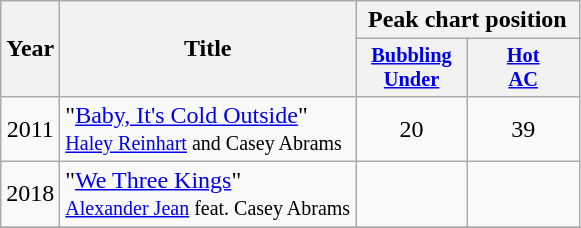<table class="wikitable plainrowheaders" style="text-align:center;" border="1">
<tr>
<th scope="col" rowspan="2">Year</th>
<th scope="col" rowspan="2">Title</th>
<th scope="col" colspan="2">Peak chart position</th>
</tr>
<tr>
<th scope="col" style="width:5em;font-size:85%;"><a href='#'>Bubbling Under</a></th>
<th scope="col" style="width:5em;font-size:85%;"><a href='#'>Hot <br>AC</a></th>
</tr>
<tr>
<td>2011</td>
<td scope="row"  style="text-align:left;">"<a href='#'>Baby, It's Cold Outside</a>"<br><small><a href='#'>Haley Reinhart</a> and Casey Abrams</small></td>
<td>20</td>
<td>39</td>
</tr>
<tr>
<td>2018</td>
<td scope="row"  style="text-align:left;">"<a href='#'>We Three Kings</a>"<br><small><a href='#'>Alexander Jean</a> feat. Casey Abrams</small></td>
<td></td>
<td></td>
</tr>
<tr>
</tr>
</table>
